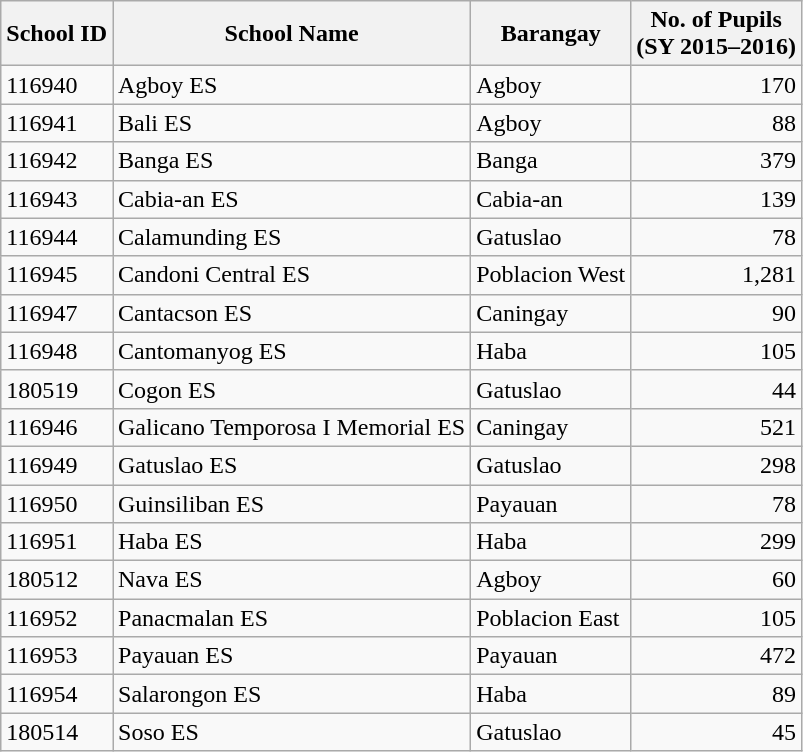<table class="wikitable sortable">
<tr>
<th>School ID</th>
<th>School Name</th>
<th>Barangay</th>
<th>No. of Pupils <br>(SY 2015–2016)</th>
</tr>
<tr>
<td>116940</td>
<td>Agboy ES</td>
<td>Agboy</td>
<td align="right">170</td>
</tr>
<tr>
<td>116941</td>
<td>Bali ES</td>
<td>Agboy</td>
<td align="right">88</td>
</tr>
<tr>
<td>116942</td>
<td>Banga ES</td>
<td>Banga</td>
<td align="right">379</td>
</tr>
<tr>
<td>116943</td>
<td>Cabia-an ES</td>
<td>Cabia-an</td>
<td align="right">139</td>
</tr>
<tr>
<td>116944</td>
<td>Calamunding ES</td>
<td>Gatuslao</td>
<td align="right">78</td>
</tr>
<tr>
<td>116945</td>
<td>Candoni Central ES</td>
<td>Poblacion West</td>
<td align="right">1,281</td>
</tr>
<tr>
<td>116947</td>
<td>Cantacson ES</td>
<td>Caningay</td>
<td align="right">90</td>
</tr>
<tr>
<td>116948</td>
<td>Cantomanyog ES</td>
<td>Haba</td>
<td align="right">105</td>
</tr>
<tr>
<td>180519</td>
<td>Cogon ES</td>
<td>Gatuslao</td>
<td align="right">44</td>
</tr>
<tr>
<td>116946</td>
<td>Galicano Temporosa I Memorial ES</td>
<td>Caningay</td>
<td align="right">521</td>
</tr>
<tr>
<td>116949</td>
<td>Gatuslao ES</td>
<td>Gatuslao</td>
<td align="right">298</td>
</tr>
<tr>
<td>116950</td>
<td>Guinsiliban ES</td>
<td>Payauan</td>
<td align="right">78</td>
</tr>
<tr>
<td>116951</td>
<td>Haba ES</td>
<td>Haba</td>
<td align="right">299</td>
</tr>
<tr>
<td>180512</td>
<td>Nava ES</td>
<td>Agboy</td>
<td align="right">60</td>
</tr>
<tr>
<td>116952</td>
<td>Panacmalan ES</td>
<td>Poblacion East</td>
<td align="right">105</td>
</tr>
<tr>
<td>116953</td>
<td>Payauan ES</td>
<td>Payauan</td>
<td align="right">472</td>
</tr>
<tr>
<td>116954</td>
<td>Salarongon ES</td>
<td>Haba</td>
<td align="right">89</td>
</tr>
<tr>
<td>180514</td>
<td>Soso ES</td>
<td>Gatuslao</td>
<td align="right">45</td>
</tr>
</table>
